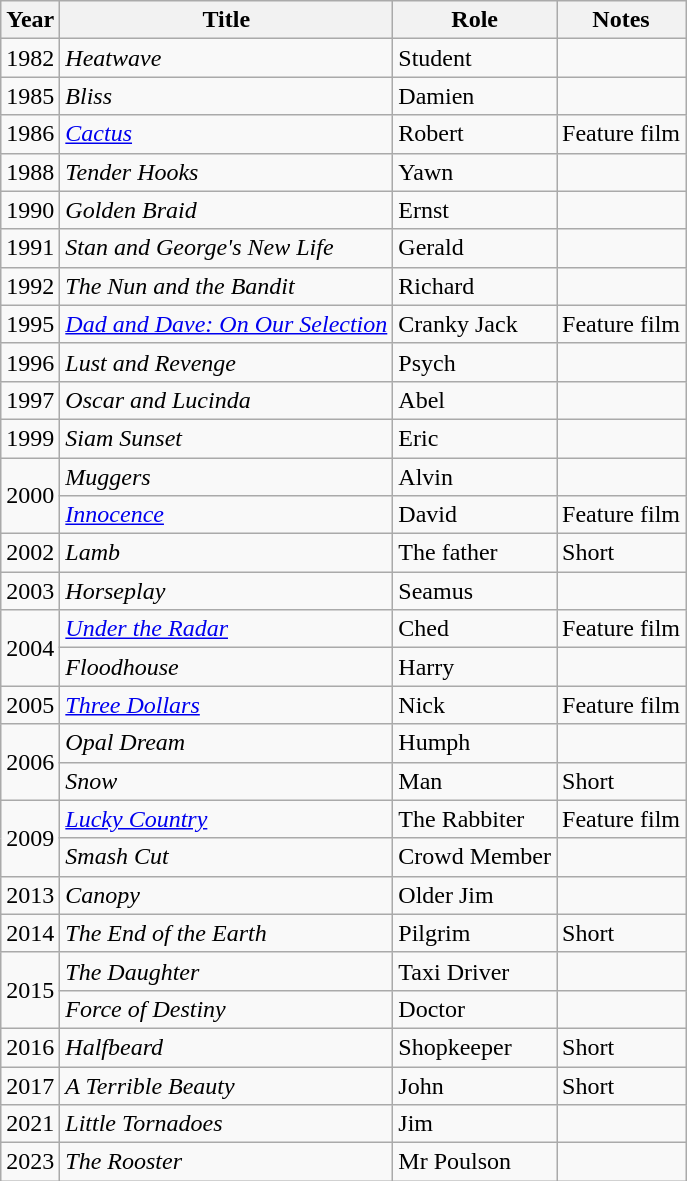<table class="wikitable">
<tr>
<th>Year</th>
<th>Title</th>
<th>Role</th>
<th>Notes</th>
</tr>
<tr>
<td>1982</td>
<td><em>Heatwave</em></td>
<td>Student</td>
<td></td>
</tr>
<tr>
<td>1985</td>
<td><em>Bliss</em></td>
<td>Damien</td>
<td></td>
</tr>
<tr>
<td>1986</td>
<td><em><a href='#'>Cactus</a></em></td>
<td>Robert</td>
<td>Feature film</td>
</tr>
<tr>
<td>1988</td>
<td><em>Tender Hooks</em></td>
<td>Yawn</td>
<td></td>
</tr>
<tr>
<td>1990</td>
<td><em>Golden Braid</em></td>
<td>Ernst</td>
<td></td>
</tr>
<tr>
<td>1991</td>
<td><em>Stan and George's New Life</em></td>
<td>Gerald</td>
<td></td>
</tr>
<tr>
<td>1992</td>
<td><em>The Nun and the Bandit</em></td>
<td>Richard</td>
<td></td>
</tr>
<tr>
<td>1995</td>
<td><em><a href='#'>Dad and Dave: On Our Selection</a></em></td>
<td>Cranky Jack</td>
<td>Feature film</td>
</tr>
<tr>
<td>1996</td>
<td><em>Lust and Revenge</em></td>
<td>Psych</td>
<td></td>
</tr>
<tr>
<td>1997</td>
<td><em>Oscar and Lucinda</em></td>
<td>Abel</td>
<td></td>
</tr>
<tr>
<td>1999</td>
<td><em>Siam Sunset</em></td>
<td>Eric</td>
<td></td>
</tr>
<tr>
<td rowspan="2">2000</td>
<td><em>Muggers</em></td>
<td>Alvin</td>
<td></td>
</tr>
<tr>
<td><em><a href='#'>Innocence</a></em></td>
<td>David</td>
<td>Feature film</td>
</tr>
<tr>
<td>2002</td>
<td><em>Lamb</em></td>
<td>The father</td>
<td>Short</td>
</tr>
<tr>
<td>2003</td>
<td><em>Horseplay</em></td>
<td>Seamus</td>
<td></td>
</tr>
<tr>
<td rowspan="2">2004</td>
<td><em><a href='#'>Under the Radar</a></em></td>
<td>Ched</td>
<td>Feature film</td>
</tr>
<tr>
<td><em>Floodhouse</em></td>
<td>Harry</td>
<td></td>
</tr>
<tr>
<td>2005</td>
<td><em><a href='#'>Three Dollars</a></em></td>
<td>Nick</td>
<td>Feature film</td>
</tr>
<tr>
<td rowspan="2">2006</td>
<td><em>Opal Dream</em></td>
<td>Humph</td>
<td></td>
</tr>
<tr>
<td><em>Snow</em></td>
<td>Man</td>
<td>Short</td>
</tr>
<tr>
<td rowspan="2">2009</td>
<td><em><a href='#'>Lucky Country</a></em></td>
<td>The Rabbiter</td>
<td>Feature film</td>
</tr>
<tr>
<td><em>Smash Cut</em></td>
<td>Crowd Member</td>
<td></td>
</tr>
<tr>
<td>2013</td>
<td><em>Canopy</em></td>
<td>Older Jim</td>
<td></td>
</tr>
<tr>
<td>2014</td>
<td><em>The End of the Earth</em></td>
<td>Pilgrim</td>
<td>Short</td>
</tr>
<tr>
<td rowspan="2">2015</td>
<td><em>The Daughter</em></td>
<td>Taxi Driver</td>
<td></td>
</tr>
<tr>
<td><em>Force of Destiny</em></td>
<td>Doctor</td>
<td></td>
</tr>
<tr>
<td>2016</td>
<td><em>Halfbeard</em></td>
<td>Shopkeeper</td>
<td>Short</td>
</tr>
<tr>
<td>2017</td>
<td><em>A Terrible Beauty</em></td>
<td>John</td>
<td>Short</td>
</tr>
<tr>
<td>2021</td>
<td><em>Little Tornadoes</em></td>
<td>Jim</td>
<td></td>
</tr>
<tr>
<td>2023</td>
<td><em>The Rooster</em></td>
<td>Mr Poulson</td>
<td></td>
</tr>
</table>
